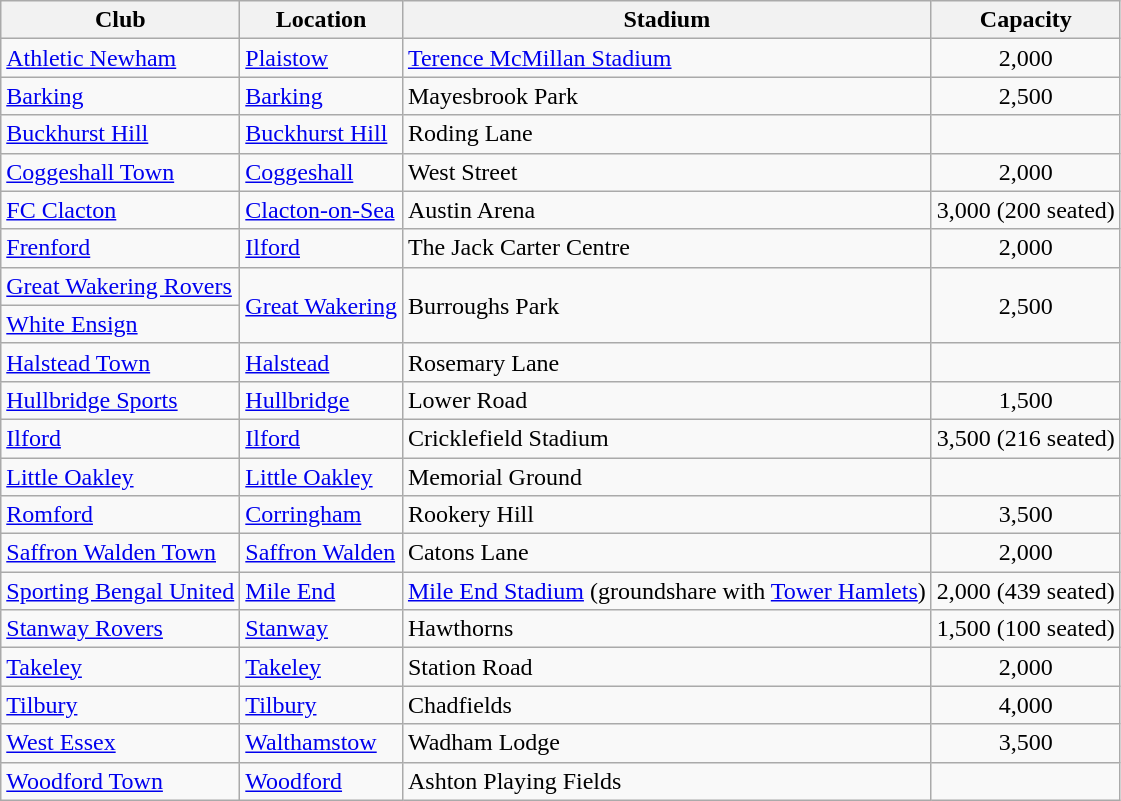<table class="wikitable sortable">
<tr>
<th>Club</th>
<th>Location</th>
<th>Stadium</th>
<th>Capacity</th>
</tr>
<tr>
<td><a href='#'>Athletic Newham</a></td>
<td><a href='#'>Plaistow</a></td>
<td><a href='#'>Terence McMillan Stadium</a></td>
<td align="center">2,000</td>
</tr>
<tr>
<td><a href='#'>Barking</a></td>
<td><a href='#'>Barking</a></td>
<td>Mayesbrook Park</td>
<td align="center">2,500</td>
</tr>
<tr>
<td><a href='#'>Buckhurst Hill</a></td>
<td><a href='#'>Buckhurst Hill</a></td>
<td>Roding Lane</td>
<td></td>
</tr>
<tr>
<td><a href='#'>Coggeshall Town</a></td>
<td><a href='#'>Coggeshall</a></td>
<td>West Street</td>
<td style="text-align:center;">2,000</td>
</tr>
<tr>
<td><a href='#'>FC Clacton</a></td>
<td><a href='#'>Clacton-on-Sea</a></td>
<td>Austin Arena</td>
<td align="center">3,000 (200 seated)</td>
</tr>
<tr>
<td><a href='#'>Frenford</a></td>
<td><a href='#'>Ilford</a></td>
<td>The Jack Carter Centre</td>
<td align="center">2,000</td>
</tr>
<tr>
<td><a href='#'>Great Wakering Rovers</a></td>
<td rowspan=2><a href='#'>Great Wakering</a></td>
<td rowspan=2>Burroughs Park</td>
<td rowspan=2 style="text-align:center;">2,500</td>
</tr>
<tr>
<td><a href='#'>White Ensign</a></td>
</tr>
<tr>
<td><a href='#'>Halstead Town</a></td>
<td><a href='#'>Halstead</a></td>
<td>Rosemary Lane</td>
<td></td>
</tr>
<tr>
<td><a href='#'>Hullbridge Sports</a></td>
<td><a href='#'>Hullbridge</a></td>
<td>Lower Road</td>
<td style="text-align:center;">1,500</td>
</tr>
<tr>
<td><a href='#'>Ilford</a></td>
<td><a href='#'>Ilford</a></td>
<td>Cricklefield Stadium</td>
<td align="center">3,500 (216 seated)</td>
</tr>
<tr>
<td><a href='#'>Little Oakley</a></td>
<td><a href='#'>Little Oakley</a></td>
<td>Memorial Ground</td>
<td align="center"></td>
</tr>
<tr>
<td><a href='#'>Romford</a></td>
<td><a href='#'>Corringham</a></td>
<td>Rookery Hill</td>
<td align="center">3,500</td>
</tr>
<tr>
<td><a href='#'>Saffron Walden Town</a></td>
<td><a href='#'>Saffron Walden</a></td>
<td>Catons Lane</td>
<td align="center">2,000</td>
</tr>
<tr>
<td><a href='#'>Sporting Bengal United</a></td>
<td><a href='#'>Mile End</a></td>
<td><a href='#'>Mile End Stadium</a> (groundshare with <a href='#'>Tower Hamlets</a>)</td>
<td align="center">2,000 (439 seated)</td>
</tr>
<tr>
<td><a href='#'>Stanway Rovers</a></td>
<td><a href='#'>Stanway</a></td>
<td>Hawthorns</td>
<td align="center">1,500 (100 seated)</td>
</tr>
<tr>
<td><a href='#'>Takeley</a></td>
<td><a href='#'>Takeley</a></td>
<td>Station Road</td>
<td align="center">2,000</td>
</tr>
<tr>
<td><a href='#'>Tilbury</a></td>
<td><a href='#'>Tilbury</a></td>
<td>Chadfields</td>
<td style="text-align:center;">4,000</td>
</tr>
<tr>
<td><a href='#'>West Essex</a></td>
<td><a href='#'>Walthamstow</a></td>
<td>Wadham Lodge</td>
<td align="center">3,500</td>
</tr>
<tr>
<td><a href='#'>Woodford Town</a></td>
<td><a href='#'>Woodford</a></td>
<td>Ashton Playing Fields</td>
<td align="center"></td>
</tr>
</table>
